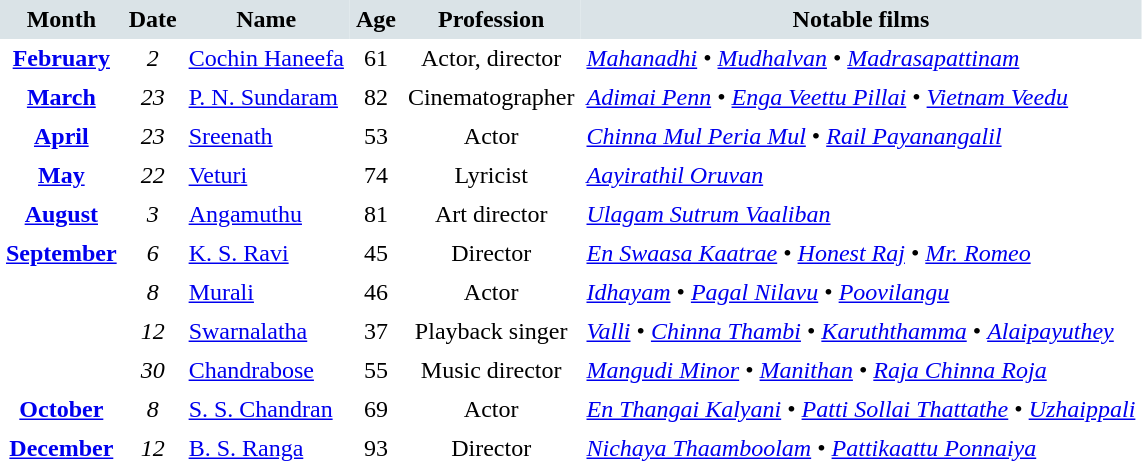<table cellspacing="0" cellpadding="4" border="0">
<tr bgcolor="#dae3e7" align="center">
<td><strong>Month</strong></td>
<td><strong>Date</strong></td>
<td><strong>Name</strong></td>
<td><strong>Age</strong></td>
<td><strong>Profession</strong></td>
<td><strong>Notable films</strong></td>
</tr>
<tr valign="top">
<td rowspan="1" align="center" valign="top"><strong><a href='#'>February</a></strong></td>
<td align="center" valign="top"><em>2</em></td>
<td><a href='#'>Cochin Haneefa</a></td>
<td align="center">61</td>
<td align="center">Actor, director</td>
<td><em><a href='#'>Mahanadhi</a></em> • <em><a href='#'>Mudhalvan</a></em> • <em><a href='#'>Madrasapattinam</a></em></td>
</tr>
<tr valign="top">
<td rowspan="1" align="center" valign="top"><strong><a href='#'>March</a></strong></td>
<td align="center" valign="top"><em>23</em></td>
<td><a href='#'>P. N. Sundaram</a></td>
<td align="center">82</td>
<td align="center">Cinematographer</td>
<td><em><a href='#'>Adimai Penn</a></em> • <em><a href='#'>Enga Veettu Pillai</a></em> • <em><a href='#'>Vietnam Veedu</a></em></td>
</tr>
<tr valign="top">
<td rowspan="1" align="center" valign="top"><strong><a href='#'>April</a></strong></td>
<td align="center" valign="top"><em>23</em></td>
<td><a href='#'>Sreenath</a></td>
<td align="center">53</td>
<td align="center">Actor</td>
<td><em><a href='#'>Chinna Mul Peria Mul</a></em> • <em><a href='#'>Rail Payanangalil</a></em></td>
</tr>
<tr valign="top">
<td rowspan="1" align="center" valign="top"><strong><a href='#'>May</a></strong></td>
<td align="center" valign="top"><em>22</em></td>
<td><a href='#'>Veturi</a></td>
<td align="center">74</td>
<td align="center">Lyricist</td>
<td><em><a href='#'>Aayirathil Oruvan</a></em></td>
</tr>
<tr valign="top">
<td rowspan="1" align="center" valign="top"><strong><a href='#'>August</a></strong></td>
<td align="center" valign="top"><em>3</em></td>
<td><a href='#'>Angamuthu</a></td>
<td align="center">81</td>
<td align="center">Art director</td>
<td><em><a href='#'>Ulagam Sutrum Vaaliban</a></em></td>
</tr>
<tr valign="top">
<td rowspan="4" align="center" valign="top"><strong><a href='#'>September</a></strong></td>
<td align="center" valign="top"><em>6</em></td>
<td><a href='#'>K. S. Ravi</a></td>
<td align="center">45</td>
<td align="center">Director</td>
<td><em><a href='#'>En Swaasa Kaatrae</a></em> • <em><a href='#'>Honest Raj</a></em> • <em><a href='#'>Mr. Romeo</a></em></td>
</tr>
<tr>
<td align="center" valign="top"><em>8</em></td>
<td><a href='#'>Murali</a></td>
<td align="center">46</td>
<td align="center">Actor</td>
<td><em><a href='#'>Idhayam</a></em> • <em><a href='#'>Pagal Nilavu</a></em> • <em><a href='#'>Poovilangu</a></em></td>
</tr>
<tr>
<td align="center" valign="top"><em>12</em></td>
<td><a href='#'>Swarnalatha</a></td>
<td align="center">37</td>
<td align="center">Playback singer</td>
<td><em><a href='#'>Valli</a></em> • <em><a href='#'>Chinna Thambi</a></em> • <em><a href='#'>Karuththamma</a></em> • <em><a href='#'>Alaipayuthey</a></em></td>
</tr>
<tr>
<td align="center" valign="top"><em>30</em></td>
<td><a href='#'>Chandrabose</a></td>
<td align="center">55</td>
<td align="center">Music director</td>
<td><em><a href='#'>Mangudi Minor</a></em> • <em><a href='#'>Manithan</a></em> • <em><a href='#'>Raja Chinna Roja</a></em></td>
</tr>
<tr valign="top">
<td rowspan="1" align="center" valign="top"><strong><a href='#'>October</a></strong></td>
<td align="center" valign="top"><em>8</em></td>
<td><a href='#'>S. S. Chandran</a></td>
<td align="center">69</td>
<td align="center">Actor</td>
<td><em><a href='#'>En Thangai Kalyani</a></em> • <em><a href='#'>Patti Sollai Thattathe</a></em> • <em><a href='#'>Uzhaippali</a></em></td>
</tr>
<tr valign="top">
<td rowspan="1" align="center" valign="top"><strong><a href='#'>December</a></strong></td>
<td align="center" valign="top"><em>12</em></td>
<td><a href='#'>B. S. Ranga</a></td>
<td align="center">93</td>
<td align="center">Director</td>
<td><em><a href='#'>Nichaya Thaamboolam</a></em> • <em><a href='#'>Pattikaattu Ponnaiya</a></em></td>
</tr>
</table>
